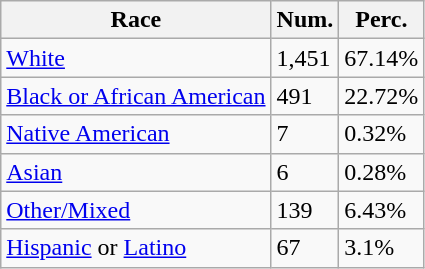<table class="wikitable">
<tr>
<th>Race</th>
<th>Num.</th>
<th>Perc.</th>
</tr>
<tr>
<td><a href='#'>White</a></td>
<td>1,451</td>
<td>67.14%</td>
</tr>
<tr>
<td><a href='#'>Black or African American</a></td>
<td>491</td>
<td>22.72%</td>
</tr>
<tr>
<td><a href='#'>Native American</a></td>
<td>7</td>
<td>0.32%</td>
</tr>
<tr>
<td><a href='#'>Asian</a></td>
<td>6</td>
<td>0.28%</td>
</tr>
<tr>
<td><a href='#'>Other/Mixed</a></td>
<td>139</td>
<td>6.43%</td>
</tr>
<tr>
<td><a href='#'>Hispanic</a> or <a href='#'>Latino</a></td>
<td>67</td>
<td>3.1%</td>
</tr>
</table>
